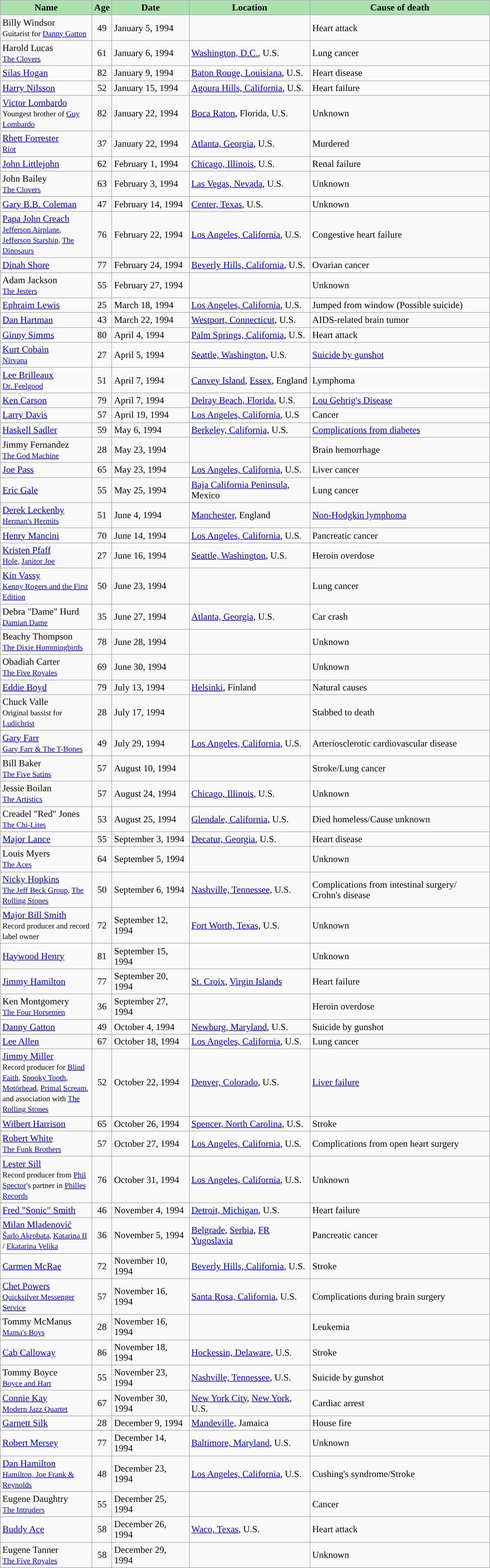<table class="wikitable sortable">
<tr>
<th style="background:#ace1af; color:black; width:150px;">Name</th>
<th style="background:#ace1af; color:black; width:25px;">Age</th>
<th style="background:#ace1af; color:black; width:125px;">Date</th>
<th style="background:#ace1af; color:black; width:200px;">Location</th>
<th style="background:#ace1af; color:black; width:300px;">Cause of death</th>
</tr>
<tr>
<td>Billy Windsor <br><small>Guitarist for <a href='#'>Danny Gatton</a></small></td>
<td style="text-align:center;">49</td>
<td>January 5, 1994</td>
<td></td>
<td>Heart attack</td>
</tr>
<tr>
<td>Harold Lucas <br><small><a href='#'>The Clovers</a></small></td>
<td style="text-align:center;">61</td>
<td>January 6, 1994</td>
<td><a href='#'>Washington, D.C.</a>, U.S.</td>
<td>Lung cancer</td>
</tr>
<tr>
<td><a href='#'>Silas Hogan</a></td>
<td style="text-align:center;">82</td>
<td>January 9, 1994</td>
<td><a href='#'>Baton Rouge, Louisiana</a>, U.S.</td>
<td>Heart disease</td>
</tr>
<tr>
<td><a href='#'>Harry Nilsson</a></td>
<td style="text-align:center;">52</td>
<td>January 15, 1994</td>
<td><a href='#'>Agoura Hills, California</a>, U.S.</td>
<td>Heart failure</td>
</tr>
<tr>
<td><a href='#'>Victor Lombardo</a> <br><small>Youngest brother of <a href='#'>Guy Lombardo</a></small></td>
<td style="text-align:center;">82</td>
<td>January 22, 1994</td>
<td><a href='#'>Boca Raton</a>, Florida, U.S.</td>
<td>Unknown</td>
</tr>
<tr>
<td><a href='#'>Rhett Forrester</a> <br><small><a href='#'>Riot</a></small></td>
<td style="text-align:center;">37</td>
<td>January 22, 1994</td>
<td><a href='#'>Atlanta, Georgia</a>, U.S.</td>
<td>Murdered</td>
</tr>
<tr>
<td><a href='#'>John Littlejohn</a></td>
<td style="text-align:center;">62</td>
<td>February 1, 1994</td>
<td><a href='#'>Chicago, Illinois</a>, U.S.</td>
<td>Renal failure</td>
</tr>
<tr>
<td>John Bailey <br><small><a href='#'>The Clovers</a></small></td>
<td style="text-align:center;">63</td>
<td>February 3, 1994</td>
<td><a href='#'>Las Vegas, Nevada</a>, U.S.</td>
<td>Unknown</td>
</tr>
<tr>
<td><a href='#'>Gary B.B. Coleman</a></td>
<td style="text-align:center;">47</td>
<td>February 14, 1994</td>
<td><a href='#'>Center, Texas</a>, U.S.</td>
<td>Unknown</td>
</tr>
<tr>
<td><a href='#'>Papa John Creach</a><br><small><a href='#'>Jefferson Airplane</a>, <a href='#'>Jefferson Starship</a>, <a href='#'>The Dinosaurs</a></small></td>
<td style="text-align:center;">76</td>
<td>February 22, 1994</td>
<td><a href='#'>Los Angeles, California</a>, U.S.</td>
<td>Congestive heart failure</td>
</tr>
<tr>
<td><a href='#'>Dinah Shore</a></td>
<td style="text-align:center;">77</td>
<td>February 24, 1994</td>
<td><a href='#'>Beverly Hills, California</a>, U.S.</td>
<td>Ovarian cancer</td>
</tr>
<tr>
<td>Adam Jackson <br><small><a href='#'>The Jesters</a></small></td>
<td style="text-align:center;">55</td>
<td>February 27, 1994</td>
<td></td>
<td>Unknown</td>
</tr>
<tr>
<td><a href='#'>Ephraim Lewis</a></td>
<td style="text-align:center;">25</td>
<td>March 18, 1994</td>
<td><a href='#'>Los Angeles, California</a>, U.S.</td>
<td>Jumped from window (Possible suicide)</td>
</tr>
<tr>
<td><a href='#'>Dan Hartman</a></td>
<td style="text-align:center;">43</td>
<td>March 22, 1994</td>
<td><a href='#'>Westport, Connecticut</a>, U.S.</td>
<td>AIDS-related brain tumor</td>
</tr>
<tr>
<td><a href='#'>Ginny Simms</a></td>
<td style="text-align:center;">80</td>
<td>April 4, 1994</td>
<td><a href='#'>Palm Springs, California</a>, U.S.</td>
<td>Heart attack</td>
</tr>
<tr>
<td><a href='#'>Kurt Cobain</a> <br><small><a href='#'>Nirvana</a></small></td>
<td style="text-align:center;">27</td>
<td>April 5, 1994</td>
<td><a href='#'>Seattle, Washington</a>, U.S.</td>
<td><a href='#'>Suicide by gunshot</a></td>
</tr>
<tr>
<td><a href='#'>Lee Brilleaux</a> <br><small><a href='#'>Dr. Feelgood</a></small></td>
<td style="text-align:center;">51</td>
<td>April 7, 1994</td>
<td><a href='#'>Canvey Island</a>, <a href='#'>Essex</a>, England</td>
<td>Lymphoma</td>
</tr>
<tr>
<td><a href='#'>Ken Carson</a></td>
<td style="text-align:center;">79</td>
<td>April 7, 1994</td>
<td><a href='#'>Delray Beach, Florida</a>, U.S.</td>
<td><a href='#'>Lou Gehrig's Disease</a></td>
</tr>
<tr>
<td><a href='#'>Larry Davis</a></td>
<td style="text-align:center;">57</td>
<td>April 19, 1994</td>
<td><a href='#'>Los Angeles, California</a>, U.S</td>
<td>Cancer</td>
</tr>
<tr>
<td><a href='#'>Haskell Sadler</a></td>
<td style="text-align:center;">59</td>
<td>May 6, 1994</td>
<td><a href='#'>Berkeley, California</a>, U.S.</td>
<td><a href='#'>Complications from diabetes</a></td>
</tr>
<tr>
<td>Jimmy Fernandez <br><small><a href='#'>The God Machine</a></small></td>
<td style="text-align:center;">28</td>
<td>May 23, 1994</td>
<td></td>
<td>Brain hemorrhage</td>
</tr>
<tr>
<td><a href='#'>Joe Pass</a></td>
<td style="text-align:center;">65</td>
<td>May 23, 1994</td>
<td><a href='#'>Los Angeles, California</a>, U.S.</td>
<td>Liver cancer</td>
</tr>
<tr>
<td><a href='#'>Eric Gale</a></td>
<td style="text-align:center;">55</td>
<td>May 25, 1994</td>
<td><a href='#'>Baja California Peninsula</a>, Mexico</td>
<td>Lung cancer</td>
</tr>
<tr>
<td><a href='#'>Derek Leckenby</a> <br><small><a href='#'>Herman's Hermits</a></small></td>
<td style="text-align:center;">51</td>
<td>June 4, 1994</td>
<td><a href='#'>Manchester</a>, England</td>
<td><a href='#'>Non-Hodgkin lymphoma</a></td>
</tr>
<tr>
<td><a href='#'>Henry Mancini</a></td>
<td style="text-align:center;">70</td>
<td>June 14, 1994</td>
<td><a href='#'>Los Angeles, California</a>, U.S.</td>
<td>Pancreatic cancer</td>
</tr>
<tr>
<td><a href='#'>Kristen Pfaff</a> <br><small><a href='#'>Hole</a>, <a href='#'>Janitor Joe</a></small></td>
<td style="text-align:center;">27</td>
<td>June 16, 1994</td>
<td><a href='#'>Seattle, Washington</a>, U.S.</td>
<td>Heroin overdose</td>
</tr>
<tr>
<td><a href='#'>Kin Vassy</a> <br><small><a href='#'>Kenny Rogers and the First Edition</a></small></td>
<td style="text-align:center;">50</td>
<td>June 23, 1994</td>
<td></td>
<td>Lung cancer</td>
</tr>
<tr>
<td>Debra "Dame" Hurd <br><small><a href='#'>Damian Dame</a></small></td>
<td style="text-align:center;">35</td>
<td>June 27, 1994</td>
<td><a href='#'>Atlanta, Georgia</a>, U.S.</td>
<td>Car crash</td>
</tr>
<tr>
<td>Beachy Thompson <br><small><a href='#'>The Dixie Hummingbirds</a></small></td>
<td style="text-align:center;">78</td>
<td>June 28, 1994</td>
<td></td>
<td>Unknown</td>
</tr>
<tr>
<td>Obadiah Carter <br><small><a href='#'>The Five Royales</a></small></td>
<td style="text-align:center;">69</td>
<td>June 30, 1994</td>
<td></td>
<td>Unknown</td>
</tr>
<tr>
<td><a href='#'>Eddie Boyd</a></td>
<td style="text-align:center;">79</td>
<td>July 13, 1994</td>
<td><a href='#'>Helsinki</a>, Finland</td>
<td>Natural causes</td>
</tr>
<tr>
<td>Chuck Valle <br><small>Original bassist for <a href='#'>Ludichrist</a></small></td>
<td style="text-align:center;">28</td>
<td>July 17, 1994</td>
<td></td>
<td>Stabbed to death</td>
</tr>
<tr>
<td><a href='#'>Gary Farr</a> <br><small><a href='#'>Gary Farr & The T-Bones</a></small></td>
<td style="text-align:center;">49</td>
<td>July 29, 1994</td>
<td><a href='#'>Los Angeles, California</a>, U.S.</td>
<td>Arteriosclerotic cardiovascular disease</td>
</tr>
<tr>
<td>Bill Baker <br><small><a href='#'>The Five Satins</a></small></td>
<td style="text-align:center;">57</td>
<td>August 10, 1994</td>
<td></td>
<td>Stroke/Lung cancer</td>
</tr>
<tr>
<td>Jessie Boilan <br><small><a href='#'>The Artistics</a></small></td>
<td style="text-align:center;">57</td>
<td>August 24, 1994</td>
<td><a href='#'>Chicago, Illinois</a>, U.S.</td>
<td>Unknown</td>
</tr>
<tr>
<td>Creadel "Red" Jones <br><small><a href='#'>The Chi-Lites</a></small></td>
<td style="text-align:center;">53</td>
<td>August 25, 1994</td>
<td><a href='#'>Glendale, California</a>, U.S.</td>
<td>Died homeless/Cause unknown</td>
</tr>
<tr>
<td><a href='#'>Major Lance</a></td>
<td style="text-align:center;">55</td>
<td>September 3, 1994</td>
<td><a href='#'>Decatur, Georgia</a>, U.S.</td>
<td>Heart disease</td>
</tr>
<tr>
<td>Louis Myers <br><small><a href='#'>The Aces</a></small></td>
<td style="text-align:center;">64</td>
<td>September 5, 1994</td>
<td></td>
<td>Unknown</td>
</tr>
<tr>
<td><a href='#'>Nicky Hopkins</a> <br><small><a href='#'>The Jeff Beck Group</a>, <a href='#'>The Rolling Stones</a></small></td>
<td style="text-align:center;">50</td>
<td>September 6, 1994</td>
<td><a href='#'>Nashville, Tennessee</a>, U.S.</td>
<td>Complications from intestinal surgery/ Crohn's disease</td>
</tr>
<tr>
<td><a href='#'>Major Bill Smith</a> <br><small>Record producer and record label owner</small></td>
<td style="text-align:center;">72</td>
<td>September 12, 1994</td>
<td><a href='#'>Fort Worth, Texas</a>, U.S.</td>
<td>Unknown</td>
</tr>
<tr>
<td><a href='#'>Haywood Henry</a></td>
<td style="text-align:center;">81</td>
<td>September 15, 1994</td>
<td></td>
<td>Unknown</td>
</tr>
<tr>
<td><a href='#'>Jimmy Hamilton</a></td>
<td style="text-align:center;">77</td>
<td>September 20, 1994</td>
<td><a href='#'>St. Croix</a>, <a href='#'>Virgin Islands</a></td>
<td>Heart failure</td>
</tr>
<tr>
<td>Ken Montgomery <br><small><a href='#'>The Four Horsemen</a></small></td>
<td style="text-align:center;">36</td>
<td>September 27, 1994</td>
<td></td>
<td>Heroin overdose</td>
</tr>
<tr>
<td><a href='#'>Danny Gatton</a></td>
<td style="text-align:center;">49</td>
<td>October 4, 1994</td>
<td><a href='#'>Newburg, Maryland</a>, U.S.</td>
<td>Suicide by gunshot</td>
</tr>
<tr>
<td><a href='#'>Lee Allen</a></td>
<td style="text-align:center;">67</td>
<td>October 18, 1994</td>
<td><a href='#'>Los Angeles, California</a>, U.S.</td>
<td>Lung cancer</td>
</tr>
<tr>
<td><a href='#'>Jimmy Miller</a> <br><small>Record producer for <a href='#'>Blind Faith</a>, <a href='#'>Spooky Tooth</a>, <a href='#'>Motörhead</a>, <a href='#'>Primal Scream</a>, and association with <a href='#'>The Rolling Stones</a></small></td>
<td style="text-align:center;">52</td>
<td>October 22, 1994</td>
<td><a href='#'>Denver, Colorado</a>, U.S.</td>
<td><a href='#'>Liver failure</a></td>
</tr>
<tr>
<td><a href='#'>Wilbert Harrison</a></td>
<td style="text-align:center;">65</td>
<td>October 26, 1994</td>
<td><a href='#'>Spencer, North Carolina</a>, U.S.</td>
<td>Stroke</td>
</tr>
<tr>
<td><a href='#'>Robert White</a> <br><small><a href='#'>The Funk Brothers</a></small></td>
<td style="text-align:center;">57</td>
<td>October 27, 1994</td>
<td><a href='#'>Los Angeles, California</a>, U.S.</td>
<td>Complications from open heart surgery</td>
</tr>
<tr>
<td><a href='#'>Lester Sill</a><br><small>Record producer from <a href='#'>Phil Spector</a>'s partner in <a href='#'>Philles Records</a></small></td>
<td style="text-align:center;">76</td>
<td>October 31, 1994</td>
<td><a href='#'>Los Angeles, California</a>, U.S.</td>
<td>Unknown</td>
</tr>
<tr>
<td><a href='#'>Fred "Sonic" Smith</a> <br></td>
<td style="text-align:center;">46</td>
<td>November 4, 1994</td>
<td><a href='#'>Detroit, Michigan</a>, U.S.</td>
<td>Heart failure</td>
</tr>
<tr>
<td><a href='#'>Milan Mladenović</a> <br><small><a href='#'>Šarlo Akrobata</a>, <a href='#'>Katarina II</a> / <a href='#'>Ekatarina Velika</a></small></td>
<td style="text-align:center;">36</td>
<td>November 5, 1994</td>
<td><a href='#'>Belgrade</a>, <a href='#'>Serbia</a>, <a href='#'>FR Yugoslavia</a></td>
<td>Pancreatic cancer</td>
</tr>
<tr>
<td><a href='#'>Carmen McRae</a></td>
<td style="text-align:center;">72</td>
<td>November 10, 1994</td>
<td><a href='#'>Beverly Hills, California</a>, U.S.</td>
<td>Stroke</td>
</tr>
<tr>
<td><a href='#'>Chet Powers</a> <br><small><a href='#'>Quicksilver Messenger Service</a></small></td>
<td style="text-align:center;">57</td>
<td>November 16, 1994</td>
<td><a href='#'>Santa Rosa, California</a>, U.S.</td>
<td>Complications during brain surgery</td>
</tr>
<tr>
<td>Tommy McManus <br><small><a href='#'>Mama's Boys</a></small></td>
<td style="text-align:center;">28</td>
<td>November 16, 1994</td>
<td></td>
<td>Leukemia</td>
</tr>
<tr>
<td><a href='#'>Cab Calloway</a></td>
<td style="text-align:center;">86</td>
<td>November 18, 1994</td>
<td><a href='#'>Hockessin, Delaware</a>, U.S.</td>
<td>Stroke</td>
</tr>
<tr>
<td>Tommy Boyce <br><small><a href='#'>Boyce and Hart</a></small></td>
<td style="text-align:center;">55</td>
<td>November 23, 1994</td>
<td><a href='#'>Nashville, Tennessee</a>, U.S.</td>
<td>Suicide by gunshot</td>
</tr>
<tr>
<td><a href='#'>Connie Kay</a> <br><small><a href='#'>Modern Jazz Quartet</a></small></td>
<td style="text-align:center;">67</td>
<td>November 30, 1994</td>
<td><a href='#'>New York City</a>, <a href='#'>New York</a>, U.S.</td>
<td>Cardiac arrest</td>
</tr>
<tr>
<td><a href='#'>Garnett Silk</a></td>
<td style="text-align:center;">28</td>
<td>December 9, 1994</td>
<td><a href='#'>Mandeville</a>, Jamaica</td>
<td>House fire</td>
</tr>
<tr>
<td><a href='#'>Robert Mersey</a></td>
<td style="text-align:center;">77</td>
<td>December 14, 1994</td>
<td><a href='#'>Baltimore, Maryland</a>, U.S.</td>
<td>Unknown</td>
</tr>
<tr>
<td><a href='#'>Dan Hamilton</a> <br><small><a href='#'>Hamilton, Joe Frank & Reynolds</a></small></td>
<td style="text-align:center;">48</td>
<td>December 23, 1994</td>
<td><a href='#'>Los Angeles, California</a>, U.S.</td>
<td>Cushing's syndrome/Stroke</td>
</tr>
<tr>
<td>Eugene Daughtry <br><small><a href='#'>The Intruders</a></small></td>
<td style="text-align:center;">55</td>
<td>December 25, 1994</td>
<td></td>
<td>Cancer</td>
</tr>
<tr>
<td><a href='#'>Buddy Ace</a></td>
<td style="text-align:center;">58</td>
<td>December 26, 1994</td>
<td><a href='#'>Waco, Texas</a>, U.S.</td>
<td>Heart attack</td>
</tr>
<tr>
<td>Eugene Tanner <br><small><a href='#'>The Five Royales</a></small></td>
<td style="text-align:center;">58</td>
<td>December 29, 1994</td>
<td></td>
<td>Unknown</td>
</tr>
</table>
